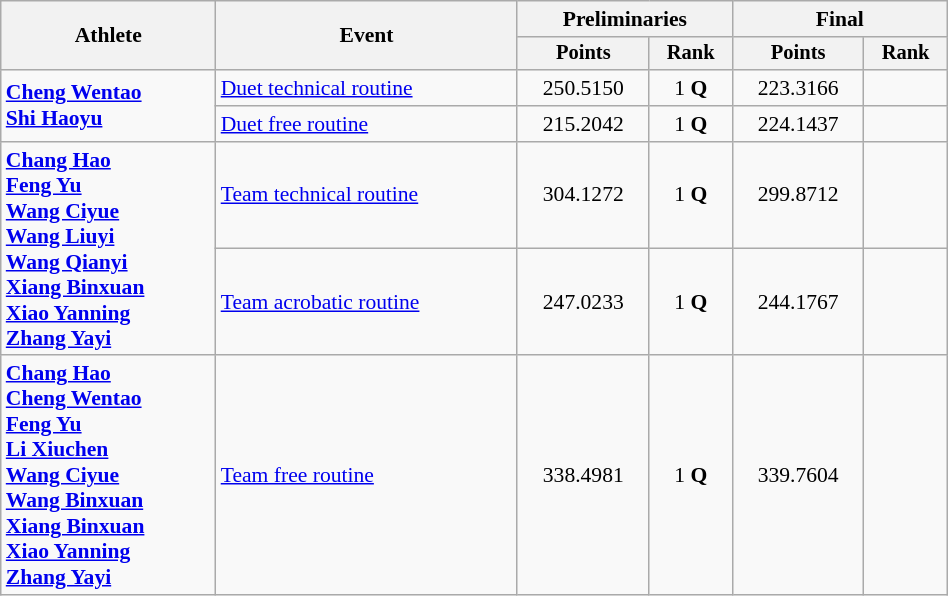<table class="wikitable" style="text-align:center; font-size:90%; width:50%;">
<tr>
<th rowspan="2">Athlete</th>
<th rowspan="2">Event</th>
<th colspan="2">Preliminaries</th>
<th colspan="2">Final</th>
</tr>
<tr style="font-size:95%">
<th>Points</th>
<th>Rank</th>
<th>Points</th>
<th>Rank</th>
</tr>
<tr>
<td align=left rowspan=2><strong><a href='#'>Cheng Wentao</a><br><a href='#'>Shi Haoyu</a></strong></td>
<td align=left><a href='#'>Duet technical routine</a></td>
<td>250.5150</td>
<td>1 <strong>Q</strong></td>
<td>223.3166</td>
<td></td>
</tr>
<tr>
<td align=left><a href='#'>Duet free routine</a></td>
<td>215.2042</td>
<td>1 <strong>Q</strong></td>
<td>224.1437</td>
<td></td>
</tr>
<tr>
<td align=left rowspan=2><strong><a href='#'>Chang Hao</a><br><a href='#'>Feng Yu</a><br><a href='#'>Wang Ciyue</a><br><a href='#'>Wang Liuyi</a><br><a href='#'>Wang Qianyi</a><br><a href='#'>Xiang Binxuan</a><br><a href='#'>Xiao Yanning</a><br><a href='#'>Zhang Yayi</a></strong></td>
<td align=left><a href='#'>Team technical routine</a></td>
<td>304.1272</td>
<td>1 <strong>Q</strong></td>
<td>299.8712</td>
<td></td>
</tr>
<tr>
<td align=left><a href='#'>Team acrobatic routine</a></td>
<td>247.0233</td>
<td>1 <strong>Q</strong></td>
<td>244.1767</td>
<td></td>
</tr>
<tr>
<td align=left><strong><a href='#'>Chang Hao</a><br><a href='#'>Cheng Wentao</a><br><a href='#'>Feng Yu</a><br><a href='#'>Li Xiuchen</a><br><a href='#'>Wang Ciyue</a><br><a href='#'>Wang Binxuan</a><br><a href='#'>Xiang Binxuan</a><br><a href='#'>Xiao Yanning</a><br><a href='#'>Zhang Yayi</a></strong></td>
<td align=left><a href='#'>Team free routine</a></td>
<td>338.4981</td>
<td>1 <strong>Q</strong></td>
<td>339.7604</td>
<td></td>
</tr>
</table>
